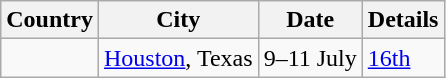<table class="wikitable sortable">
<tr>
<th>Country</th>
<th>City</th>
<th>Date</th>
<th>Details</th>
</tr>
<tr>
<td></td>
<td><a href='#'>Houston</a>, Texas</td>
<td data-sort-value="1990">9–11 July</td>
<td><a href='#'>16th</a></td>
</tr>
</table>
